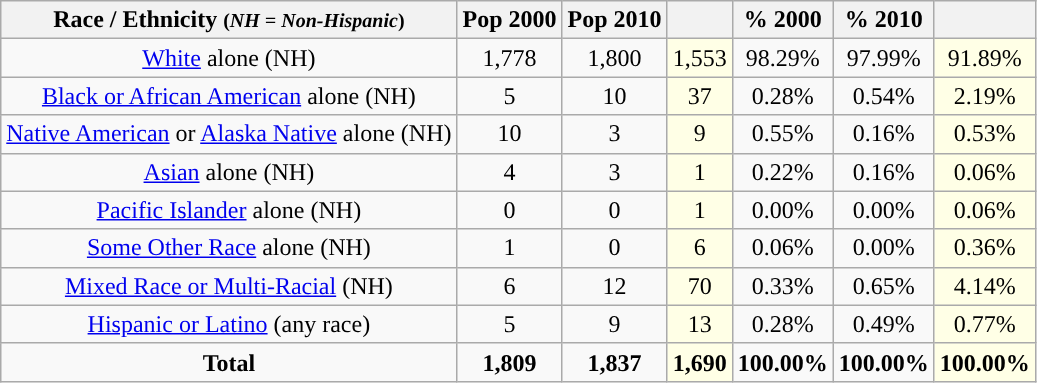<table class="wikitable" style="text-align:center;">
<tr>
<th>Race / Ethnicity <small>(<em>NH = Non-Hispanic</em>)</small></th>
<th>Pop 2000</th>
<th>Pop 2010</th>
<th></th>
<th>% 2000</th>
<th>% 2010</th>
<th></th>
</tr>
<tr>
<td><a href='#'>White</a> alone (NH)</td>
<td>1,778</td>
<td>1,800</td>
<td style='background: #ffffe6;'>1,553</td>
<td>98.29%</td>
<td>97.99%</td>
<td style='background: #ffffe6;'>91.89%</td>
</tr>
<tr>
<td><a href='#'>Black or African American</a> alone (NH)</td>
<td>5</td>
<td>10</td>
<td style='background: #ffffe6;'>37</td>
<td>0.28%</td>
<td>0.54%</td>
<td style='background: #ffffe6;'>2.19%</td>
</tr>
<tr>
<td><a href='#'>Native American</a> or <a href='#'>Alaska Native</a> alone (NH)</td>
<td>10</td>
<td>3</td>
<td style='background: #ffffe6;'>9</td>
<td>0.55%</td>
<td>0.16%</td>
<td style='background: #ffffe6;'>0.53%</td>
</tr>
<tr>
<td><a href='#'>Asian</a> alone (NH)</td>
<td>4</td>
<td>3</td>
<td style='background: #ffffe6;'>1</td>
<td>0.22%</td>
<td>0.16%</td>
<td style='background: #ffffe6;'>0.06%</td>
</tr>
<tr>
<td><a href='#'>Pacific Islander</a> alone (NH)</td>
<td>0</td>
<td>0</td>
<td style='background: #ffffe6;'>1</td>
<td>0.00%</td>
<td>0.00%</td>
<td style='background: #ffffe6;'>0.06%</td>
</tr>
<tr>
<td><a href='#'>Some Other Race</a> alone (NH)</td>
<td>1</td>
<td>0</td>
<td style='background: #ffffe6;'>6</td>
<td>0.06%</td>
<td>0.00%</td>
<td style='background: #ffffe6;'>0.36%</td>
</tr>
<tr>
<td><a href='#'>Mixed Race or Multi-Racial</a> (NH)</td>
<td>6</td>
<td>12</td>
<td style='background: #ffffe6;'>70</td>
<td>0.33%</td>
<td>0.65%</td>
<td style='background: #ffffe6;'>4.14%</td>
</tr>
<tr>
<td><a href='#'>Hispanic or Latino</a> (any race)</td>
<td>5</td>
<td>9</td>
<td style='background: #ffffe6;'>13</td>
<td>0.28%</td>
<td>0.49%</td>
<td style='background: #ffffe6;'>0.77%</td>
</tr>
<tr>
<td><strong>Total</strong></td>
<td><strong>1,809</strong></td>
<td><strong>1,837</strong></td>
<td style='background: #ffffe6;'><strong>1,690</strong></td>
<td><strong>100.00%</strong></td>
<td><strong>100.00%</strong></td>
<td style='background: #ffffe6;'><strong>100.00%</strong></td>
</tr>
</table>
